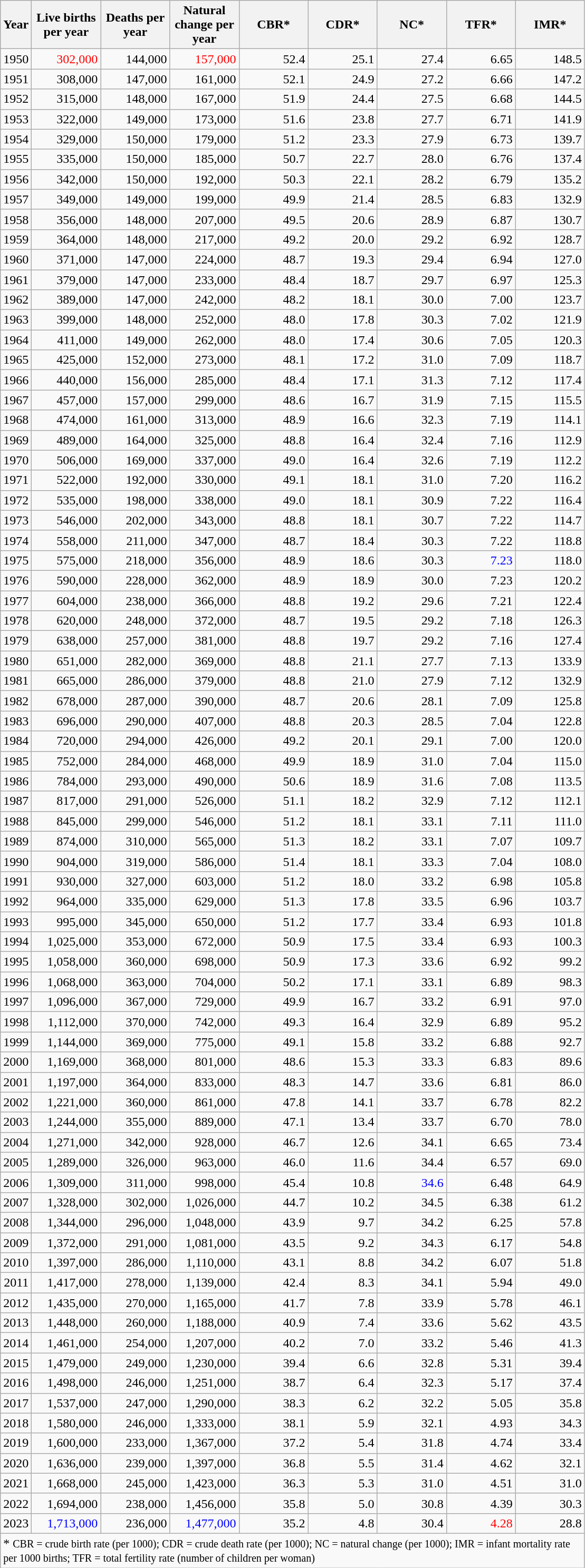<table class="wikitable sortable" style="text-align: right">
<tr>
<th width="20pt">Year</th>
<th width="80pt">Live births per year</th>
<th width="80pt">Deaths per year</th>
<th width="80pt">Natural change per year</th>
<th width="80pt">CBR*</th>
<th width="80pt">CDR*</th>
<th width="80pt">NC*</th>
<th width="80pt">TFR*</th>
<th width="80pt">IMR*</th>
</tr>
<tr>
<td>1950</td>
<td style="color:red">302,000</td>
<td>   144,000</td>
<td style="color:red">157,000</td>
<td>52.4</td>
<td>25.1</td>
<td>27.4</td>
<td>6.65</td>
<td>148.5</td>
</tr>
<tr>
<td>1951</td>
<td>  308,000</td>
<td>  147,000</td>
<td>  161,000</td>
<td>52.1</td>
<td>24.9</td>
<td>27.2</td>
<td>6.66</td>
<td>147.2</td>
</tr>
<tr>
<td>1952</td>
<td>  315,000</td>
<td>  148,000</td>
<td>  167,000</td>
<td>51.9</td>
<td>24.4</td>
<td>27.5</td>
<td>6.68</td>
<td>144.5</td>
</tr>
<tr>
<td>1953</td>
<td>  322,000</td>
<td>  149,000</td>
<td>  173,000</td>
<td>51.6</td>
<td>23.8</td>
<td>27.7</td>
<td>6.71</td>
<td>141.9</td>
</tr>
<tr>
<td>1954</td>
<td>  329,000</td>
<td>  150,000</td>
<td>  179,000</td>
<td>51.2</td>
<td>23.3</td>
<td>27.9</td>
<td>6.73</td>
<td>139.7</td>
</tr>
<tr>
<td>1955</td>
<td>  335,000</td>
<td>  150,000</td>
<td>  185,000</td>
<td>50.7</td>
<td>22.7</td>
<td>28.0</td>
<td>6.76</td>
<td>137.4</td>
</tr>
<tr>
<td>1956</td>
<td>  342,000</td>
<td>  150,000</td>
<td>  192,000</td>
<td>50.3</td>
<td>22.1</td>
<td>28.2</td>
<td>6.79</td>
<td>135.2</td>
</tr>
<tr>
<td>1957</td>
<td>  349,000</td>
<td>  149,000</td>
<td>  199,000</td>
<td>49.9</td>
<td>21.4</td>
<td>28.5</td>
<td>6.83</td>
<td>132.9</td>
</tr>
<tr>
<td>1958</td>
<td>  356,000</td>
<td>  148,000</td>
<td>  207,000</td>
<td>49.5</td>
<td>20.6</td>
<td>28.9</td>
<td>6.87</td>
<td>130.7</td>
</tr>
<tr>
<td>1959</td>
<td>  364,000</td>
<td>  148,000</td>
<td>  217,000</td>
<td>49.2</td>
<td>20.0</td>
<td>29.2</td>
<td>6.92</td>
<td>128.7</td>
</tr>
<tr>
<td>1960</td>
<td>  371,000</td>
<td>  147,000</td>
<td>  224,000</td>
<td>48.7</td>
<td>19.3</td>
<td>29.4</td>
<td>6.94</td>
<td>127.0</td>
</tr>
<tr>
<td>1961</td>
<td>  379,000</td>
<td>  147,000</td>
<td>  233,000</td>
<td>48.4</td>
<td>18.7</td>
<td>29.7</td>
<td>6.97</td>
<td>125.3</td>
</tr>
<tr>
<td>1962</td>
<td>  389,000</td>
<td>  147,000</td>
<td>  242,000</td>
<td>48.2</td>
<td>18.1</td>
<td>30.0</td>
<td>7.00</td>
<td>123.7</td>
</tr>
<tr>
<td>1963</td>
<td>  399,000</td>
<td>  148,000</td>
<td>  252,000</td>
<td>48.0</td>
<td>17.8</td>
<td>30.3</td>
<td>7.02</td>
<td>121.9</td>
</tr>
<tr>
<td>1964</td>
<td>  411,000</td>
<td>  149,000</td>
<td>  262,000</td>
<td>48.0</td>
<td>17.4</td>
<td>30.6</td>
<td>7.05</td>
<td>120.3</td>
</tr>
<tr>
<td>1965</td>
<td>  425,000</td>
<td>  152,000</td>
<td>  273,000</td>
<td>48.1</td>
<td>17.2</td>
<td>31.0</td>
<td>7.09</td>
<td>118.7</td>
</tr>
<tr>
<td>1966</td>
<td>  440,000</td>
<td>  156,000</td>
<td>  285,000</td>
<td>48.4</td>
<td>17.1</td>
<td>31.3</td>
<td>7.12</td>
<td>117.4</td>
</tr>
<tr>
<td>1967</td>
<td>  457,000</td>
<td>  157,000</td>
<td>  299,000</td>
<td>48.6</td>
<td>16.7</td>
<td>31.9</td>
<td>7.15</td>
<td>115.5</td>
</tr>
<tr>
<td>1968</td>
<td>  474,000</td>
<td>  161,000</td>
<td>  313,000</td>
<td>48.9</td>
<td>16.6</td>
<td>32.3</td>
<td>7.19</td>
<td>114.1</td>
</tr>
<tr>
<td>1969</td>
<td>  489,000</td>
<td>  164,000</td>
<td>  325,000</td>
<td>48.8</td>
<td>16.4</td>
<td>32.4</td>
<td>7.16</td>
<td>112.9</td>
</tr>
<tr>
<td>1970</td>
<td>  506,000</td>
<td>  169,000</td>
<td>  337,000</td>
<td>49.0</td>
<td>16.4</td>
<td>32.6</td>
<td>7.19</td>
<td>112.2</td>
</tr>
<tr>
<td>1971</td>
<td>  522,000</td>
<td>  192,000</td>
<td>  330,000</td>
<td>49.1</td>
<td>18.1</td>
<td>31.0</td>
<td>7.20</td>
<td>116.2</td>
</tr>
<tr>
<td>1972</td>
<td>  535,000</td>
<td>  198,000</td>
<td>  338,000</td>
<td>49.0</td>
<td>18.1</td>
<td>30.9</td>
<td>7.22</td>
<td>116.4</td>
</tr>
<tr>
<td>1973</td>
<td>  546,000</td>
<td>  202,000</td>
<td>  343,000</td>
<td>48.8</td>
<td>18.1</td>
<td>30.7</td>
<td>7.22</td>
<td>114.7</td>
</tr>
<tr>
<td>1974</td>
<td>  558,000</td>
<td>  211,000</td>
<td>  347,000</td>
<td>48.7</td>
<td>18.4</td>
<td>30.3</td>
<td>7.22</td>
<td>118.8</td>
</tr>
<tr>
<td>1975</td>
<td>  575,000</td>
<td>  218,000</td>
<td>  356,000</td>
<td>48.9</td>
<td>18.6</td>
<td>30.3</td>
<td style="color:blue">7.23</td>
<td>118.0</td>
</tr>
<tr>
<td>1976</td>
<td>  590,000</td>
<td>  228,000</td>
<td>  362,000</td>
<td>48.9</td>
<td>18.9</td>
<td>30.0</td>
<td>7.23</td>
<td>120.2</td>
</tr>
<tr>
<td>1977</td>
<td>  604,000</td>
<td>  238,000</td>
<td>  366,000</td>
<td>48.8</td>
<td>19.2</td>
<td>29.6</td>
<td>7.21</td>
<td>122.4</td>
</tr>
<tr>
<td>1978</td>
<td>  620,000</td>
<td>  248,000</td>
<td>  372,000</td>
<td>48.7</td>
<td>19.5</td>
<td>29.2</td>
<td>7.18</td>
<td>126.3</td>
</tr>
<tr>
<td>1979</td>
<td>  638,000</td>
<td>  257,000</td>
<td>  381,000</td>
<td>48.8</td>
<td>19.7</td>
<td>29.2</td>
<td>7.16</td>
<td>127.4</td>
</tr>
<tr>
<td>1980</td>
<td>  651,000</td>
<td>  282,000</td>
<td>  369,000</td>
<td>48.8</td>
<td>21.1</td>
<td>27.7</td>
<td>7.13</td>
<td>133.9</td>
</tr>
<tr>
<td>1981</td>
<td>  665,000</td>
<td>  286,000</td>
<td>  379,000</td>
<td>48.8</td>
<td>21.0</td>
<td>27.9</td>
<td>7.12</td>
<td>132.9</td>
</tr>
<tr>
<td>1982</td>
<td>  678,000</td>
<td>  287,000</td>
<td>  390,000</td>
<td>48.7</td>
<td>20.6</td>
<td>28.1</td>
<td>7.09</td>
<td>125.8</td>
</tr>
<tr>
<td>1983</td>
<td>  696,000</td>
<td>  290,000</td>
<td>  407,000</td>
<td>48.8</td>
<td>20.3</td>
<td>28.5</td>
<td>7.04</td>
<td>122.8</td>
</tr>
<tr>
<td>1984</td>
<td>  720,000</td>
<td>  294,000</td>
<td>  426,000</td>
<td>49.2</td>
<td>20.1</td>
<td>29.1</td>
<td>7.00</td>
<td>120.0</td>
</tr>
<tr>
<td>1985</td>
<td>  752,000</td>
<td>  284,000</td>
<td>  468,000</td>
<td>49.9</td>
<td>18.9</td>
<td>31.0</td>
<td>7.04</td>
<td>115.0</td>
</tr>
<tr>
<td>1986</td>
<td>  784,000</td>
<td>  293,000</td>
<td>  490,000</td>
<td>50.6</td>
<td>18.9</td>
<td>31.6</td>
<td>7.08</td>
<td>113.5</td>
</tr>
<tr>
<td>1987</td>
<td>  817,000</td>
<td>  291,000</td>
<td>  526,000</td>
<td>51.1</td>
<td>18.2</td>
<td>32.9</td>
<td>7.12</td>
<td>112.1</td>
</tr>
<tr>
<td>1988</td>
<td>  845,000</td>
<td>  299,000</td>
<td>  546,000</td>
<td>51.2</td>
<td>18.1</td>
<td>33.1</td>
<td>7.11</td>
<td>111.0</td>
</tr>
<tr>
<td>1989</td>
<td>  874,000</td>
<td>  310,000</td>
<td>  565,000</td>
<td>51.3</td>
<td>18.2</td>
<td>33.1</td>
<td>7.07</td>
<td>109.7</td>
</tr>
<tr>
<td>1990</td>
<td>  904,000</td>
<td>  319,000</td>
<td>  586,000</td>
<td>51.4</td>
<td>18.1</td>
<td>33.3</td>
<td>7.04</td>
<td>108.0</td>
</tr>
<tr>
<td>1991</td>
<td>  930,000</td>
<td>  327,000</td>
<td>  603,000</td>
<td>51.2</td>
<td>18.0</td>
<td>33.2</td>
<td>6.98</td>
<td>105.8</td>
</tr>
<tr>
<td>1992</td>
<td>  964,000</td>
<td>  335,000</td>
<td>  629,000</td>
<td>51.3</td>
<td>17.8</td>
<td>33.5</td>
<td>6.96</td>
<td>103.7</td>
</tr>
<tr>
<td>1993</td>
<td>  995,000</td>
<td>  345,000</td>
<td>  650,000</td>
<td>51.2</td>
<td>17.7</td>
<td>33.4</td>
<td>6.93</td>
<td>101.8</td>
</tr>
<tr>
<td>1994</td>
<td>  1,025,000</td>
<td>  353,000</td>
<td>  672,000</td>
<td>50.9</td>
<td>17.5</td>
<td>33.4</td>
<td>6.93</td>
<td>100.3</td>
</tr>
<tr>
<td>1995</td>
<td>  1,058,000</td>
<td>  360,000</td>
<td>  698,000</td>
<td>50.9</td>
<td>17.3</td>
<td>33.6</td>
<td>6.92</td>
<td>99.2</td>
</tr>
<tr>
<td>1996</td>
<td>  1,068,000</td>
<td>  363,000</td>
<td>  704,000</td>
<td>50.2</td>
<td>17.1</td>
<td>33.1</td>
<td>6.89</td>
<td>98.3</td>
</tr>
<tr>
<td>1997</td>
<td>  1,096,000</td>
<td>  367,000</td>
<td>  729,000</td>
<td>49.9</td>
<td>16.7</td>
<td>33.2</td>
<td>6.91</td>
<td>97.0</td>
</tr>
<tr>
<td>1998</td>
<td>  1,112,000</td>
<td>  370,000</td>
<td>  742,000</td>
<td>49.3</td>
<td>16.4</td>
<td>32.9</td>
<td>6.89</td>
<td>95.2</td>
</tr>
<tr>
<td>1999</td>
<td>  1,144,000</td>
<td>  369,000</td>
<td>  775,000</td>
<td>49.1</td>
<td>15.8</td>
<td>33.2</td>
<td>6.88</td>
<td>92.7</td>
</tr>
<tr>
<td>2000</td>
<td>  1,169,000</td>
<td>  368,000</td>
<td>  801,000</td>
<td>48.6</td>
<td>15.3</td>
<td>33.3</td>
<td>6.83</td>
<td>89.6</td>
</tr>
<tr>
<td>2001</td>
<td>  1,197,000</td>
<td>  364,000</td>
<td>  833,000</td>
<td>48.3</td>
<td>14.7</td>
<td>33.6</td>
<td>6.81</td>
<td>86.0</td>
</tr>
<tr>
<td>2002</td>
<td>  1,221,000</td>
<td>  360,000</td>
<td>  861,000</td>
<td>47.8</td>
<td>14.1</td>
<td>33.7</td>
<td>6.78</td>
<td>82.2</td>
</tr>
<tr>
<td>2003</td>
<td>  1,244,000</td>
<td>  355,000</td>
<td>  889,000</td>
<td>47.1</td>
<td>13.4</td>
<td>33.7</td>
<td>6.70</td>
<td>78.0</td>
</tr>
<tr>
<td>2004</td>
<td>  1,271,000</td>
<td>  342,000</td>
<td>  928,000</td>
<td>46.7</td>
<td>12.6</td>
<td>34.1</td>
<td>6.65</td>
<td>73.4</td>
</tr>
<tr>
<td>2005</td>
<td>  1,289,000</td>
<td>  326,000</td>
<td>  963,000</td>
<td>46.0</td>
<td>11.6</td>
<td>34.4</td>
<td>6.57</td>
<td>69.0</td>
</tr>
<tr>
<td>2006</td>
<td>  1,309,000</td>
<td>  311,000</td>
<td>  998,000</td>
<td>45.4</td>
<td>10.8</td>
<td style="color:blue">34.6</td>
<td>6.48</td>
<td>64.9</td>
</tr>
<tr>
<td>2007</td>
<td>  1,328,000</td>
<td>  302,000</td>
<td>  1,026,000</td>
<td>44.7</td>
<td>10.2</td>
<td>34.5</td>
<td>6.38</td>
<td>61.2</td>
</tr>
<tr>
<td>2008</td>
<td>  1,344,000</td>
<td>  296,000</td>
<td>  1,048,000</td>
<td>43.9</td>
<td>9.7</td>
<td>34.2</td>
<td>6.25</td>
<td>57.8</td>
</tr>
<tr>
<td>2009</td>
<td>  1,372,000</td>
<td>  291,000</td>
<td>  1,081,000</td>
<td>43.5</td>
<td>9.2</td>
<td>34.3</td>
<td>6.17</td>
<td>54.8</td>
</tr>
<tr>
<td>2010</td>
<td>  1,397,000</td>
<td>  286,000</td>
<td>  1,110,000</td>
<td>43.1</td>
<td>8.8</td>
<td>34.2</td>
<td>6.07</td>
<td>51.8</td>
</tr>
<tr>
<td>2011</td>
<td>  1,417,000</td>
<td>  278,000</td>
<td>  1,139,000</td>
<td>42.4</td>
<td>8.3</td>
<td>34.1</td>
<td>5.94</td>
<td>49.0</td>
</tr>
<tr>
<td>2012</td>
<td>  1,435,000</td>
<td>  270,000</td>
<td>  1,165,000</td>
<td>41.7</td>
<td>7.8</td>
<td>33.9</td>
<td>5.78</td>
<td>46.1</td>
</tr>
<tr>
<td>2013</td>
<td>  1,448,000</td>
<td>  260,000</td>
<td>  1,188,000</td>
<td>40.9</td>
<td>7.4</td>
<td>33.6</td>
<td>5.62</td>
<td>43.5</td>
</tr>
<tr>
<td>2014</td>
<td>  1,461,000</td>
<td>  254,000</td>
<td>  1,207,000</td>
<td>40.2</td>
<td>7.0</td>
<td>33.2</td>
<td>5.46</td>
<td>41.3</td>
</tr>
<tr>
<td>2015</td>
<td>  1,479,000</td>
<td>  249,000</td>
<td>  1,230,000</td>
<td>39.4</td>
<td>6.6</td>
<td>32.8</td>
<td>5.31</td>
<td>39.4</td>
</tr>
<tr>
<td>2016</td>
<td>  1,498,000</td>
<td>  246,000</td>
<td>  1,251,000</td>
<td>38.7</td>
<td>6.4</td>
<td>32.3</td>
<td>5.17</td>
<td>37.4</td>
</tr>
<tr>
<td>2017</td>
<td>  1,537,000</td>
<td>  247,000</td>
<td>  1,290,000</td>
<td>38.3</td>
<td>6.2</td>
<td>32.2</td>
<td>5.05</td>
<td>35.8</td>
</tr>
<tr>
<td>2018</td>
<td>  1,580,000</td>
<td>  246,000</td>
<td>  1,333,000</td>
<td>38.1</td>
<td>5.9</td>
<td>32.1</td>
<td>4.93</td>
<td>34.3</td>
</tr>
<tr>
<td>2019</td>
<td>  1,600,000</td>
<td>  233,000</td>
<td>  1,367,000</td>
<td>37.2</td>
<td>5.4</td>
<td>31.8</td>
<td>4.74</td>
<td>33.4</td>
</tr>
<tr>
<td>2020</td>
<td>  1,636,000</td>
<td>  239,000</td>
<td>  1,397,000</td>
<td>36.8</td>
<td>5.5</td>
<td>31.4</td>
<td>4.62</td>
<td>32.1</td>
</tr>
<tr>
<td>2021</td>
<td>  1,668,000</td>
<td>  245,000</td>
<td>  1,423,000</td>
<td>36.3</td>
<td>5.3</td>
<td>31.0</td>
<td>4.51</td>
<td>31.0</td>
</tr>
<tr>
<td>2022</td>
<td>  1,694,000</td>
<td>  238,000</td>
<td>  1,456,000</td>
<td>35.8</td>
<td>5.0</td>
<td>30.8</td>
<td>4.39</td>
<td>30.3</td>
</tr>
<tr>
<td>2023</td>
<td style="color:blue">1,713,000</td>
<td>  236,000</td>
<td style="color:blue">1,477,000</td>
<td>35.2</td>
<td>4.8</td>
<td>30.4</td>
<td style="color:red">4.28</td>
<td>28.8</td>
</tr>
<tr>
<td align="left" colspan="9">* <small> CBR = crude birth rate (per 1000); CDR = crude death rate (per 1000); NC = natural change (per 1000); IMR = infant mortality rate per 1000 births; TFR = total fertility rate (number of children per woman)</small></td>
</tr>
</table>
